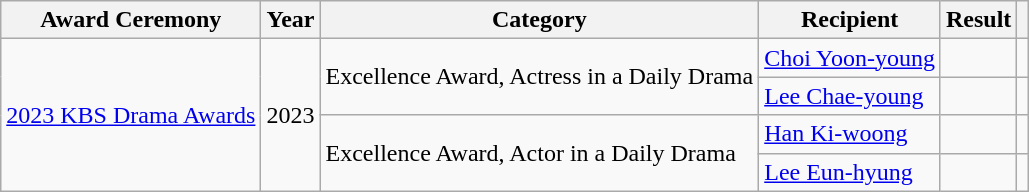<table class="wikitable">
<tr>
<th>Award Ceremony</th>
<th>Year</th>
<th>Category</th>
<th>Recipient</th>
<th>Result</th>
<th></th>
</tr>
<tr>
<td rowspan="4"><a href='#'>2023 KBS Drama Awards</a></td>
<td rowspan="4">2023</td>
<td rowspan="2">Excellence Award, Actress in a Daily Drama</td>
<td><a href='#'>Choi Yoon-young</a></td>
<td></td>
<td></td>
</tr>
<tr>
<td><a href='#'>Lee Chae-young</a></td>
<td></td>
<td></td>
</tr>
<tr>
<td rowspan="2">Excellence Award, Actor in a Daily Drama</td>
<td><a href='#'>Han Ki-woong</a></td>
<td></td>
<td></td>
</tr>
<tr>
<td><a href='#'>Lee Eun-hyung</a></td>
<td></td>
<td></td>
</tr>
</table>
